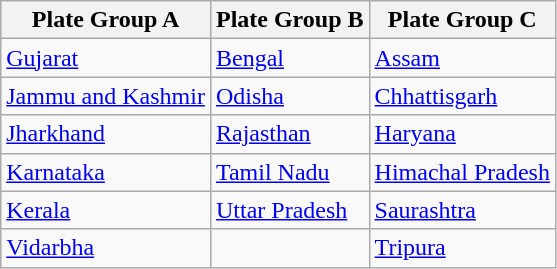<table class="wikitable">
<tr>
<th>Plate Group A</th>
<th>Plate Group B</th>
<th>Plate Group C</th>
</tr>
<tr>
<td><a href='#'>Gujarat</a></td>
<td><a href='#'>Bengal</a></td>
<td><a href='#'>Assam</a></td>
</tr>
<tr>
<td><a href='#'>Jammu and Kashmir</a></td>
<td><a href='#'>Odisha</a></td>
<td><a href='#'>Chhattisgarh</a></td>
</tr>
<tr>
<td><a href='#'>Jharkhand</a></td>
<td><a href='#'>Rajasthan</a></td>
<td><a href='#'>Haryana</a></td>
</tr>
<tr>
<td><a href='#'>Karnataka</a></td>
<td><a href='#'>Tamil Nadu</a></td>
<td><a href='#'>Himachal Pradesh</a></td>
</tr>
<tr>
<td><a href='#'>Kerala</a></td>
<td><a href='#'>Uttar Pradesh</a></td>
<td><a href='#'>Saurashtra</a></td>
</tr>
<tr>
<td><a href='#'>Vidarbha</a></td>
<td></td>
<td><a href='#'>Tripura</a></td>
</tr>
</table>
